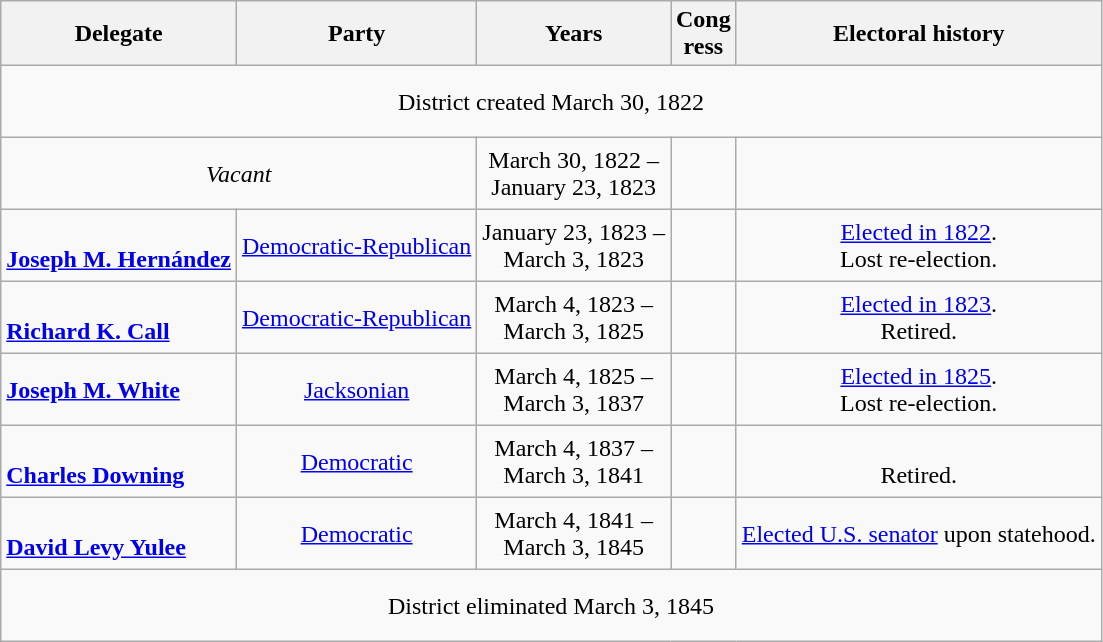<table class=wikitable style="text-align:center">
<tr>
<th>Delegate<br></th>
<th>Party</th>
<th>Years</th>
<th>Cong<br>ress</th>
<th>Electoral history</th>
</tr>
<tr style="height:3em">
<td colspan=5>District created March 30, 1822</td>
</tr>
<tr style="height:3em">
<td colspan=2><em>Vacant</em></td>
<td nowrap>March 30, 1822 –<br>January 23, 1823</td>
<td></td>
<td></td>
</tr>
<tr style="height:3em">
<td align=left><br><strong><a href='#'>Joseph M. Hernández</a></strong><br></td>
<td><a href='#'>Democratic-Republican</a></td>
<td nowrap>January 23, 1823 –<br>March 3, 1823</td>
<td></td>
<td><a href='#'>Elected in 1822</a>.<br>Lost re-election.</td>
</tr>
<tr style="height:3em">
<td align=left><br><strong><a href='#'>Richard K. Call</a></strong><br></td>
<td><a href='#'>Democratic-Republican</a></td>
<td nowrap>March 4, 1823 –<br>March 3, 1825</td>
<td></td>
<td><a href='#'>Elected in 1823</a>.<br>Retired.</td>
</tr>
<tr style="height:3em">
<td align=left><strong><a href='#'>Joseph M. White</a></strong><br></td>
<td><a href='#'>Jacksonian</a></td>
<td nowrap>March 4, 1825 –<br>March 3, 1837</td>
<td></td>
<td><a href='#'>Elected in 1825</a>.<br>Lost re-election.</td>
</tr>
<tr style="height:3em">
<td align=left><br><strong><a href='#'>Charles Downing</a></strong><br></td>
<td><a href='#'>Democratic</a></td>
<td nowrap>March 4, 1837 –<br>March 3, 1841</td>
<td></td>
<td><br>Retired.</td>
</tr>
<tr style="height:3em">
<td align=left><br><strong><a href='#'>David Levy Yulee</a></strong><br></td>
<td><a href='#'>Democratic</a></td>
<td nowrap>March 4, 1841 –<br>March 3, 1845</td>
<td></td>
<td><a href='#'>Elected U.S. senator</a> upon statehood.</td>
</tr>
<tr style="height:3em">
<td colspan=5>District eliminated March 3, 1845</td>
</tr>
</table>
